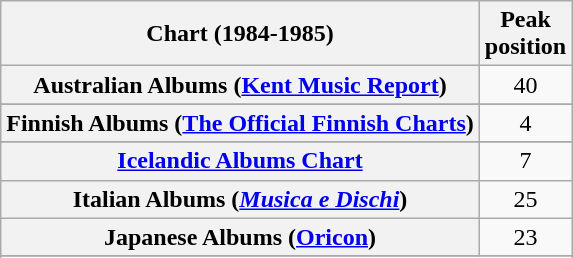<table class="wikitable sortable plainrowheaders" style="text-align:center">
<tr>
<th scope="col">Chart (1984-1985)</th>
<th scope="col">Peak<br>position</th>
</tr>
<tr>
<th scope="row">Australian Albums (<a href='#'>Kent Music Report</a>)</th>
<td align="center">40</td>
</tr>
<tr>
</tr>
<tr>
</tr>
<tr>
</tr>
<tr>
<th scope="row">Finnish Albums (<a href='#'>The Official Finnish Charts</a>)</th>
<td align="center">4</td>
</tr>
<tr>
</tr>
<tr>
<th scope="row"><a href='#'>Icelandic Albums Chart</a></th>
<td align = "center">7</td>
</tr>
<tr>
<th scope="row">Italian Albums (<em><a href='#'>Musica e Dischi</a></em>)</th>
<td align="center">25</td>
</tr>
<tr>
<th scope="row"!>Japanese Albums (<a href='#'>Oricon</a>)</th>
<td align="center">23</td>
</tr>
<tr>
</tr>
<tr>
</tr>
<tr>
</tr>
<tr>
</tr>
<tr>
</tr>
</table>
